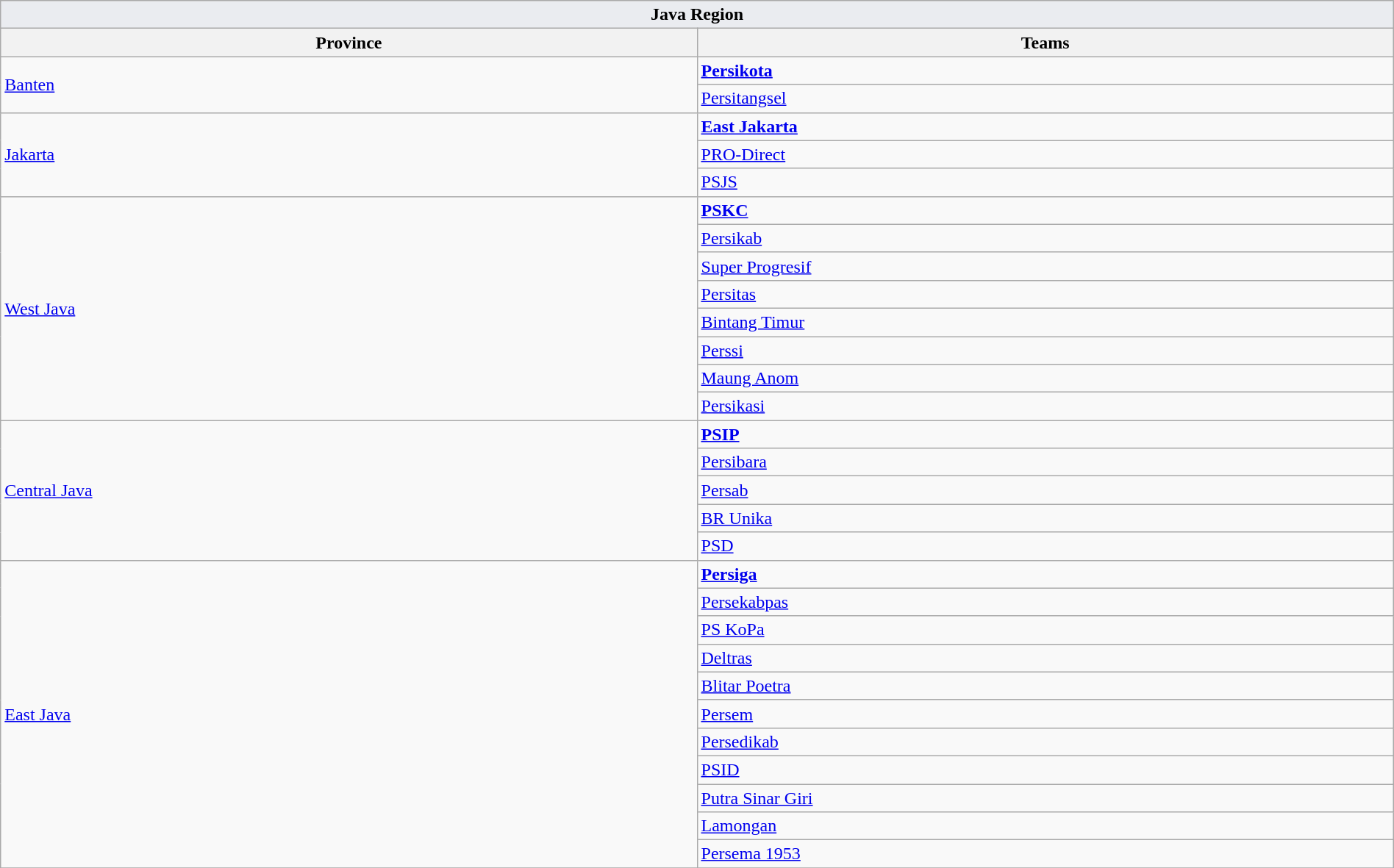<table class="wikitable sortable" style="width:100%;">
<tr>
<th colspan=2 style="background-color:#eaecf0;text-align:center;"><strong>Java Region</strong></th>
</tr>
<tr>
<th style="width:50%;">Province</th>
<th style="width:50%;">Teams</th>
</tr>
<tr>
<td rowspan=2> <a href='#'>Banten</a></td>
<td><strong><a href='#'>Persikota</a></strong></td>
</tr>
<tr>
<td><a href='#'>Persitangsel</a></td>
</tr>
<tr>
<td rowspan=3> <a href='#'>Jakarta</a></td>
<td><strong><a href='#'>East Jakarta</a></strong></td>
</tr>
<tr>
<td><a href='#'>PRO-Direct</a></td>
</tr>
<tr>
<td><a href='#'>PSJS</a></td>
</tr>
<tr>
<td rowspan=8> <a href='#'>West Java</a></td>
<td><strong><a href='#'>PSKC</a></strong></td>
</tr>
<tr>
<td><a href='#'>Persikab</a></td>
</tr>
<tr>
<td><a href='#'>Super Progresif</a></td>
</tr>
<tr>
<td><a href='#'>Persitas</a></td>
</tr>
<tr>
<td><a href='#'>Bintang Timur</a></td>
</tr>
<tr>
<td><a href='#'>Perssi</a></td>
</tr>
<tr>
<td><a href='#'>Maung Anom</a></td>
</tr>
<tr>
<td><a href='#'>Persikasi</a></td>
</tr>
<tr>
<td rowspan=5> <a href='#'>Central Java</a></td>
<td><strong><a href='#'>PSIP</a></strong></td>
</tr>
<tr>
<td><a href='#'>Persibara</a></td>
</tr>
<tr>
<td><a href='#'>Persab</a></td>
</tr>
<tr>
<td><a href='#'>BR Unika</a></td>
</tr>
<tr>
<td><a href='#'>PSD</a></td>
</tr>
<tr>
<td rowspan=11> <a href='#'>East Java</a></td>
<td><strong><a href='#'>Persiga</a></strong></td>
</tr>
<tr>
<td><a href='#'>Persekabpas</a></td>
</tr>
<tr>
<td><a href='#'>PS KoPa</a></td>
</tr>
<tr>
<td><a href='#'>Deltras</a></td>
</tr>
<tr>
<td><a href='#'>Blitar Poetra</a></td>
</tr>
<tr>
<td><a href='#'>Persem</a></td>
</tr>
<tr>
<td><a href='#'>Persedikab</a></td>
</tr>
<tr>
<td><a href='#'>PSID</a></td>
</tr>
<tr>
<td><a href='#'>Putra Sinar Giri</a></td>
</tr>
<tr>
<td><a href='#'>Lamongan</a></td>
</tr>
<tr>
<td><a href='#'>Persema 1953</a></td>
</tr>
<tr>
</tr>
</table>
